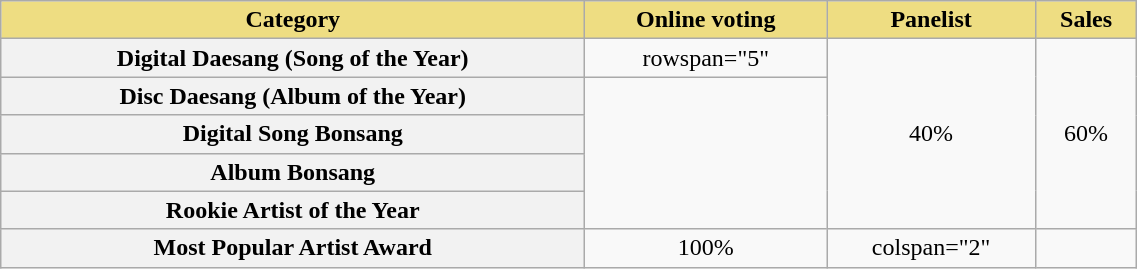<table class="wikitable" style="text-align:center; width:60%">
<tr>
<th scope="col" style="background:#EEDD82">Category</th>
<th scope="col" style="background:#EEDD82">Online voting</th>
<th scope="col" style="background:#EEDD82">Panelist</th>
<th scope="col" style="background:#EEDD82">Sales</th>
</tr>
<tr>
<th scope="col">Digital Daesang (Song of the Year)</th>
<td>rowspan="5" </td>
<td rowspan="5">40%</td>
<td rowspan="5">60%</td>
</tr>
<tr>
<th scope="col">Disc Daesang (Album of the Year)</th>
</tr>
<tr>
<th scope="col">Digital Song Bonsang</th>
</tr>
<tr>
<th scope="col">Album Bonsang</th>
</tr>
<tr>
<th scope="col">Rookie Artist of the Year</th>
</tr>
<tr>
<th scope="col">Most Popular Artist Award</th>
<td>100%</td>
<td>colspan="2" </td>
</tr>
</table>
